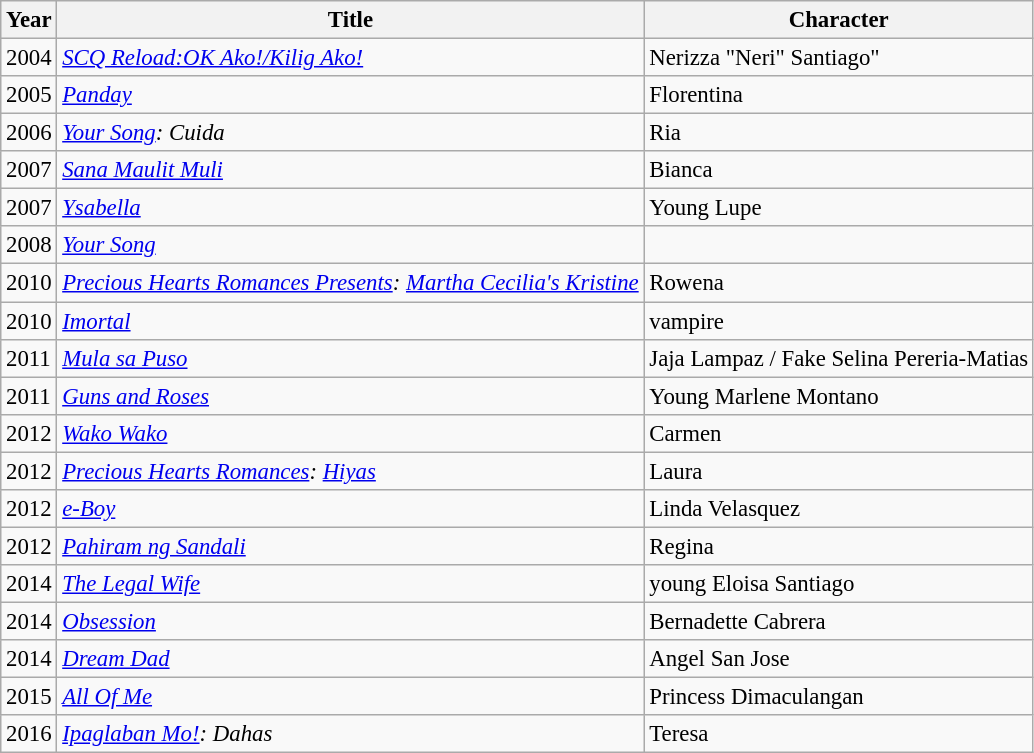<table class="wikitable" style="font-size:95%;">
<tr>
<th>Year</th>
<th>Title</th>
<th>Character</th>
</tr>
<tr>
<td>2004</td>
<td><em><a href='#'>SCQ Reload:OK Ako!/Kilig Ako!</a></em></td>
<td>Nerizza "Neri" Santiago"</td>
</tr>
<tr>
<td>2005</td>
<td><em><a href='#'>Panday</a></em></td>
<td>Florentina</td>
</tr>
<tr>
<td>2006</td>
<td><em><a href='#'>Your Song</a>: Cuida</em></td>
<td>Ria</td>
</tr>
<tr>
<td>2007</td>
<td><em><a href='#'>Sana Maulit Muli</a></em></td>
<td>Bianca</td>
</tr>
<tr>
<td>2007</td>
<td><em><a href='#'>Ysabella</a></em></td>
<td>Young Lupe</td>
</tr>
<tr>
<td>2008</td>
<td><em><a href='#'>Your Song</a></em></td>
<td></td>
</tr>
<tr>
<td>2010</td>
<td><em><a href='#'>Precious Hearts Romances Presents</a>: <a href='#'>Martha Cecilia's Kristine</a></em></td>
<td>Rowena</td>
</tr>
<tr>
<td>2010</td>
<td><em><a href='#'>Imortal</a></em></td>
<td>vampire</td>
</tr>
<tr>
<td>2011</td>
<td><em><a href='#'>Mula sa Puso</a></em></td>
<td>Jaja Lampaz / Fake Selina Pereria-Matias</td>
</tr>
<tr>
<td>2011</td>
<td><em><a href='#'>Guns and Roses</a></em></td>
<td>Young Marlene Montano</td>
</tr>
<tr>
<td>2012</td>
<td><em><a href='#'>Wako Wako</a></em></td>
<td>Carmen</td>
</tr>
<tr>
<td>2012</td>
<td><em><a href='#'>Precious Hearts Romances</a>: <a href='#'>Hiyas</a></em></td>
<td>Laura</td>
</tr>
<tr>
<td>2012</td>
<td><em><a href='#'>e-Boy</a></em></td>
<td>Linda Velasquez</td>
</tr>
<tr>
<td>2012</td>
<td><em><a href='#'>Pahiram ng Sandali</a></em></td>
<td>Regina</td>
</tr>
<tr>
<td>2014</td>
<td><em><a href='#'>The Legal Wife</a></em></td>
<td>young Eloisa Santiago</td>
</tr>
<tr>
<td>2014</td>
<td><em><a href='#'>Obsession</a></em></td>
<td>Bernadette Cabrera</td>
</tr>
<tr>
<td>2014</td>
<td><em><a href='#'>Dream Dad</a></em></td>
<td>Angel San Jose</td>
</tr>
<tr>
<td>2015</td>
<td><em><a href='#'>All Of Me</a></em></td>
<td>Princess Dimaculangan</td>
</tr>
<tr>
<td>2016</td>
<td><em><a href='#'>Ipaglaban Mo!</a>: Dahas</em></td>
<td>Teresa</td>
</tr>
</table>
